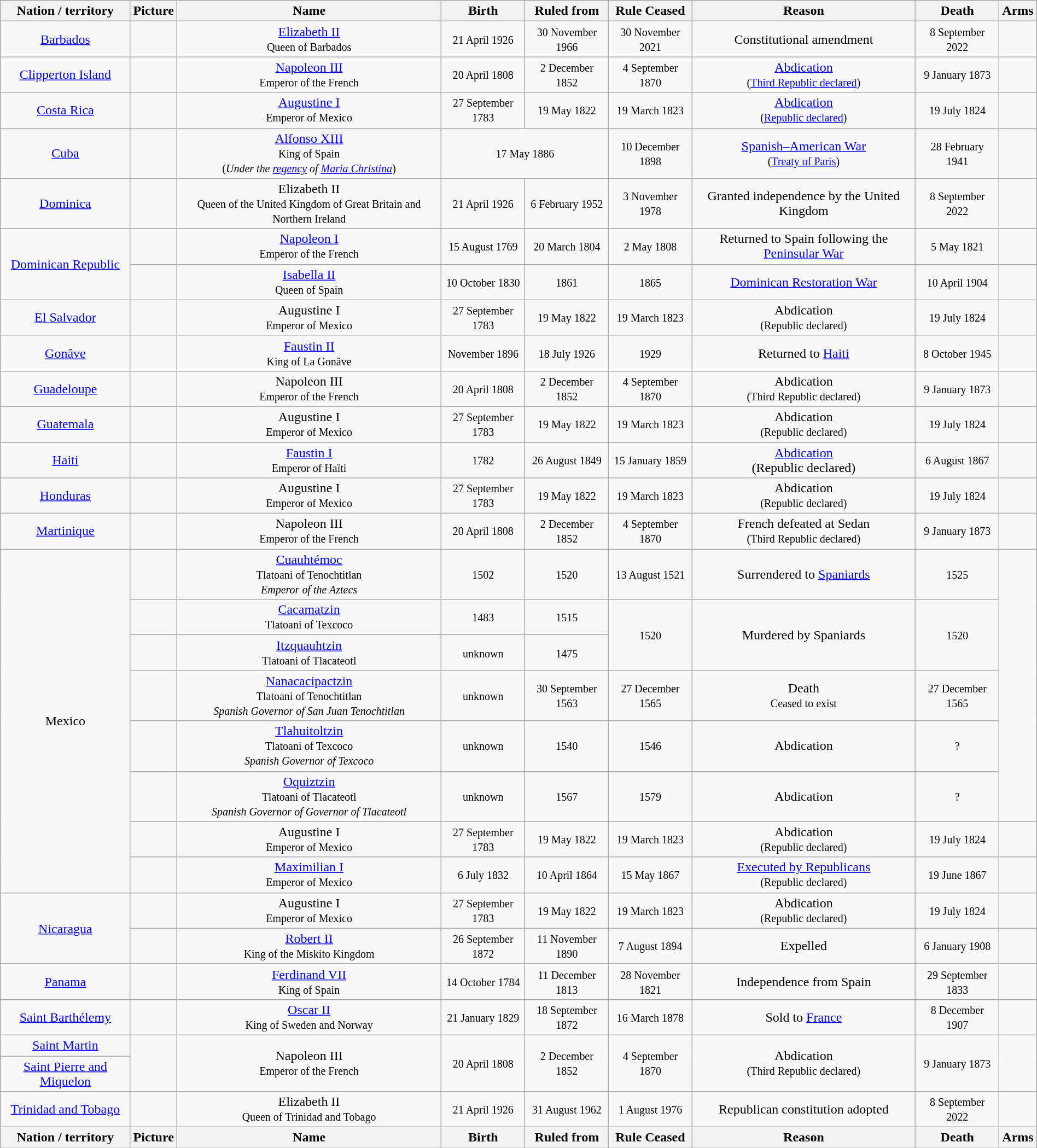<table class="wikitable sortable" width="100%">
<tr>
<th>Nation / territory</th>
<th>Picture</th>
<th>Name</th>
<th>Birth</th>
<th>Ruled from</th>
<th>Rule Ceased</th>
<th>Reason</th>
<th>Death</th>
<th>Arms</th>
</tr>
<tr>
<td style="text-align:center;"><a href='#'>Barbados</a></td>
<td style="text-align:center;"></td>
<td style="text-align:center;"><a href='#'>Elizabeth II</a> <br><small>Queen of Barbados</small></td>
<td style="text-align:center;"><small> 21 April 1926 </small></td>
<td style="text-align:center;"><small>30 November 1966</small></td>
<td style="text-align:center;"><small> 30 November 2021</small></td>
<td style="text-align:center;">Constitutional amendment</td>
<td style="text-align:center;"><small> 8 September 2022 </small></td>
<td style="text-align:center;"></td>
</tr>
<tr>
<td style="text-align:center;"><a href='#'>Clipperton Island</a></td>
<td style="text-align:center;"></td>
<td style="text-align:center;"><a href='#'>Napoleon III</a> <br><small>Emperor of the French</small></td>
<td style="text-align:center;"><small> 20 April 1808 </small></td>
<td style="text-align:center;"><small> 2 December 1852</small></td>
<td style="text-align:center;"><small> 4 September 1870</small></td>
<td style="text-align:center;"><a href='#'>Abdication</a><br><small>(<a href='#'>Third Republic declared</a>)</small></td>
<td style="text-align:center;"><small> 9 January 1873 </small></td>
<td style="text-align:center;"></td>
</tr>
<tr>
<td style="text-align:center;"><a href='#'>Costa Rica</a></td>
<td style="text-align:center;"></td>
<td style="text-align:center;"><a href='#'>Augustine I</a> <br><small>Emperor of Mexico</small></td>
<td style="text-align:center;"><small> 27 September 1783 </small></td>
<td style="text-align:center;"><small> 19 May 1822 </small></td>
<td align="center"><small> 19 March 1823 </small></td>
<td align="center"><a href='#'>Abdication</a><br><small>(<a href='#'>Republic declared</a>)</small></td>
<td align="center"><small> 19 July 1824 </small></td>
<td style="text-align:center;"></td>
</tr>
<tr>
<td style="text-align:center;"><a href='#'>Cuba</a></td>
<td style="text-align:center;"></td>
<td style="text-align:center;"><a href='#'>Alfonso XIII</a> <br><small>King of Spain<br>(<em>Under the <a href='#'>regency</a> of <a href='#'>Maria Christina</a></em>)</small></td>
<td colspan="2" style="text-align:center;"><small> 17 May 1886 </small></td>
<td align="center"><small> 10 December 1898 </small></td>
<td align="center"><a href='#'>Spanish–American War</a> <br> <small>(<a href='#'>Treaty of Paris</a>)</small></td>
<td align="center"><small> 28 February 1941 </small></td>
<td style="text-align:center;"></td>
</tr>
<tr>
<td style="text-align:center;"><a href='#'>Dominica</a></td>
<td style="text-align:center;"></td>
<td style="text-align:center;">Elizabeth II <br><small>Queen of the United Kingdom of Great Britain and Northern Ireland</small></td>
<td style="text-align:center;"><small> 21 April 1926 </small></td>
<td style="text-align:center;"><small> 6 February 1952</small></td>
<td style="text-align:center;"><small> 3 November 1978</small></td>
<td style="text-align:center;">Granted independence by the United Kingdom</td>
<td style="text-align:center;"><small> 8 September 2022 </small></td>
<td style="text-align:center;"></td>
</tr>
<tr>
<td rowspan="2" style="text-align:center;"><a href='#'>Dominican Republic</a></td>
<td style="text-align:center;"></td>
<td style="text-align:center;"><a href='#'>Napoleon I</a> <br><small>Emperor of the French</small></td>
<td style="text-align:center;"><small> 15 August 1769 </small></td>
<td style="text-align:center;"><small> 20 March 1804</small></td>
<td style="text-align:center;"><small> 2 May 1808</small></td>
<td style="text-align:center;">Returned to Spain following the <a href='#'>Peninsular War</a></td>
<td style="text-align:center;"><small> 5 May 1821 </small></td>
<td style="text-align:center;"></td>
</tr>
<tr>
<td style="text-align:center;"></td>
<td style="text-align:center;"><a href='#'>Isabella II</a> <br><small>Queen of Spain</small></td>
<td style="text-align:center;"><small> 10 October 1830 </small></td>
<td style="text-align:center;"><small> 1861</small></td>
<td style="text-align:center;"><small> 1865</small></td>
<td style="text-align:center;"><a href='#'>Dominican Restoration War</a></td>
<td style="text-align:center;"><small> 10 April 1904 </small></td>
<td style="text-align:center;"></td>
</tr>
<tr>
<td style="text-align:center;"><a href='#'>El Salvador</a></td>
<td style="text-align:center;"></td>
<td style="text-align:center;">Augustine I <br><small>Emperor of Mexico</small></td>
<td style="text-align:center;"><small> 27 September 1783 </small></td>
<td style="text-align:center;"><small> 19 May 1822 </small></td>
<td align="center"><small> 19 March 1823 </small></td>
<td align="center">Abdication<br><small>(Republic declared)</small></td>
<td align="center"><small> 19 July 1824 </small></td>
<td style="text-align:center;"></td>
</tr>
<tr>
<td style="text-align:center;"><a href='#'>Gonâve</a></td>
<td style="text-align:center;"></td>
<td style="text-align:center;"><a href='#'>Faustin II</a> <br><small>King of La Gonâve</small></td>
<td style="text-align:center;"><small> November 1896 </small></td>
<td style="text-align:center;"><small> 18 July 1926 </small></td>
<td align="center"><small> 1929 </small></td>
<td align="center">Returned to <a href='#'>Haiti</a></td>
<td align="center"><small> 8 October 1945 </small></td>
<td style="text-align:center;"></td>
</tr>
<tr>
<td style="text-align:center;"><a href='#'>Guadeloupe</a></td>
<td style="text-align:center;"></td>
<td style="text-align:center;">Napoleon III <br><small>Emperor of the French</small></td>
<td style="text-align:center;"><small> 20 April 1808 </small></td>
<td style="text-align:center;"><small> 2 December 1852</small></td>
<td style="text-align:center;"><small> 4 September 1870</small></td>
<td style="text-align:center;">Abdication<br><small>(Third Republic declared)</small></td>
<td style="text-align:center;"><small> 9 January 1873 </small></td>
<td style="text-align:center;"></td>
</tr>
<tr>
<td style="text-align:center;"><a href='#'>Guatemala</a></td>
<td style="text-align:center;"></td>
<td style="text-align:center;">Augustine I <br><small>Emperor of Mexico</small></td>
<td style="text-align:center;"><small> 27 September 1783 </small></td>
<td style="text-align:center;"><small> 19 May 1822 </small></td>
<td align="center"><small> 19 March 1823 </small></td>
<td align="center">Abdication<br><small>(Republic declared)</small></td>
<td align="center"><small> 19 July 1824 </small></td>
<td style="text-align:center;"></td>
</tr>
<tr>
<td style="text-align:center;"><a href='#'>Haiti</a></td>
<td style="text-align:center;"></td>
<td style="text-align:center;"><a href='#'>Faustin I</a> <br><small>Emperor of Haïti</small></td>
<td style="text-align:center;"><small> 1782 </small></td>
<td style="text-align:center;"><small> 26 August 1849 </small></td>
<td align="center"><small> 15 January 1859 </small></td>
<td align="center"><a href='#'>Abdication</a> <br>(Republic declared)</td>
<td align="center"><small> 6 August 1867 </small></td>
<td style="text-align:center;"></td>
</tr>
<tr>
<td style="text-align:center;"><a href='#'>Honduras</a></td>
<td style="text-align:center;"></td>
<td style="text-align:center;">Augustine I <br><small>Emperor of Mexico</small></td>
<td style="text-align:center;"><small> 27 September 1783 </small></td>
<td style="text-align:center;"><small> 19 May 1822 </small></td>
<td align="center"><small> 19 March 1823 </small></td>
<td align="center">Abdication<br><small>(Republic declared)</small></td>
<td align="center"><small> 19 July 1824 </small></td>
<td style="text-align:center;"></td>
</tr>
<tr>
<td style="text-align:center;"><a href='#'>Martinique</a></td>
<td style="text-align:center;"></td>
<td style="text-align:center;">Napoleon III <br><small>Emperor of the French</small></td>
<td style="text-align:center;"><small> 20 April 1808 </small></td>
<td style="text-align:center;"><small> 2 December 1852</small></td>
<td style="text-align:center;"><small> 4 September 1870</small></td>
<td style="text-align:center;">French defeated at Sedan<br><small>(Third Republic declared)</small></td>
<td style="text-align:center;"><small> 9 January 1873 </small></td>
<td style="text-align:center;"></td>
</tr>
<tr>
<td rowspan="8" style="text-align:center;">Mexico</td>
<td style="text-align:center;"></td>
<td style="text-align:center;"><a href='#'>Cuauhtémoc</a> <br><small>Tlatoani of Tenochtitlan</small> <br><small><em>Emperor of the Aztecs</em></small></td>
<td style="text-align:center;"><small> 1502 </small></td>
<td style="text-align:center;"><small> 1520 </small></td>
<td style="text-align:center;"><small> 13 August 1521 </small></td>
<td align="center">Surrendered to <a href='#'>Spaniards</a></td>
<td align="center"><small> 1525 </small></td>
<td rowspan="6" style="text-align:center;"></td>
</tr>
<tr>
<td style="text-align:center;"></td>
<td style="text-align:center;"><a href='#'>Cacamatzin</a> <br><small>Tlatoani of Texcoco</small> <br></td>
<td style="text-align:center;"><small> 1483</small></td>
<td style="text-align:center;"><small> 1515 </small></td>
<td rowspan="2" align="center"><small> 1520 </small></td>
<td rowspan="2" align="center">Murdered by Spaniards</td>
<td rowspan="2" align="center"><small> 1520 </small></td>
</tr>
<tr>
<td style="text-align:center;"></td>
<td style="text-align:center;"><a href='#'>Itzquauhtzin</a> <br><small>Tlatoani of Tlacateotl</small> <br></td>
<td style="text-align:center;"><small> unknown </small></td>
<td style="text-align:center;"><small> 1475 </small></td>
</tr>
<tr>
<td style="text-align:center;"></td>
<td style="text-align:center;"><a href='#'>Nanacacipactzin</a> <br><small>Tlatoani of Tenochtitlan</small> <br><small><em>Spanish Governor of San Juan Tenochtitlan</em></small></td>
<td style="text-align:center;"><small> unknown </small></td>
<td style="text-align:center;"><small>30 September 1563 </small></td>
<td style="text-align:center;"><small> 27 December 1565 </small></td>
<td align="center">Death<br><small>Ceased to exist </small><br></td>
<td align="center"><small> 27 December 1565 </small></td>
</tr>
<tr>
<td style="text-align:center;"></td>
<td style="text-align:center;"><a href='#'>Tlahuitoltzin</a> <br><small>Tlatoani of Texcoco</small> <br><small><em>Spanish Governor of Texcoco</em></small></td>
<td style="text-align:center;"><small> unknown </small></td>
<td style="text-align:center;"><small> 1540 </small></td>
<td style="text-align:center;"><small> 1546 </small></td>
<td align="center">Abdication</td>
<td align="center"><small> ? </small></td>
</tr>
<tr>
<td style="text-align:center;"></td>
<td style="text-align:center;"><a href='#'>Oquiztzin</a> <br><small>Tlatoani of Tlacateotl</small> <br><small><em>Spanish Governor of Governor of Tlacateotl</em></small></td>
<td style="text-align:center;"><small> unknown </small></td>
<td style="text-align:center;"><small> 1567 </small></td>
<td style="text-align:center;"><small> 1579 </small></td>
<td align="center">Abdication</td>
<td align="center"><small> ? </small></td>
</tr>
<tr>
<td style="text-align:center;"></td>
<td style="text-align:center;">Augustine I <br><small>Emperor of Mexico</small></td>
<td style="text-align:center;"><small> 27 September 1783 </small></td>
<td style="text-align:center;"><small> 19 May 1822 </small></td>
<td align="center"><small> 19 March 1823 </small></td>
<td align="center">Abdication<br><small>(Republic declared)</small></td>
<td align="center"><small> 19 July 1824 </small></td>
<td style="text-align:center;"></td>
</tr>
<tr>
<td style="text-align:center;"></td>
<td style="text-align:center;"><a href='#'>Maximilian I</a> <br><small>Emperor of Mexico</small></td>
<td style="text-align:center;"><small> 6 July 1832 </small></td>
<td style="text-align:center;"><small> 10 April 1864 </small></td>
<td align="center"><small> 15 May 1867 </small></td>
<td align="center"><a href='#'>Executed by Republicans</a><br><small>(Republic declared)</small></td>
<td align="center"><small> 19 June 1867 </small></td>
<td style="text-align:center;"></td>
</tr>
<tr>
<td rowspan="2" style="text-align:center;"><a href='#'>Nicaragua</a></td>
<td style="text-align:center;"></td>
<td style="text-align:center;">Augustine I <br><small>Emperor of Mexico</small></td>
<td style="text-align:center;"><small> 27 September 1783 </small></td>
<td style="text-align:center;"><small> 19 May 1822 </small></td>
<td align="center"><small> 19 March 1823 </small></td>
<td align="center">Abdication<br><small>(Republic declared)</small></td>
<td align="center"><small> 19 July 1824 </small></td>
<td style="text-align:center;"></td>
</tr>
<tr>
<td style="text-align:center;"></td>
<td style="text-align:center;"><a href='#'>Robert II</a>  <br><small>King of the Miskito Kingdom</small></td>
<td style="text-align:center;"><small>26 September  1872</small></td>
<td style="text-align:center;"><small>11 November  1890</small></td>
<td align="center"><small>7 August 1894</small></td>
<td align="center">Expelled</td>
<td align="center"><small>6 January 1908 </small></td>
<td style="text-align:center;"></td>
</tr>
<tr>
<td style="text-align:center;"><a href='#'>Panama</a></td>
<td style="text-align:center;"></td>
<td style="text-align:center;"><a href='#'>Ferdinand VII</a> <br><small>King of Spain</small></td>
<td style="text-align:center;"><small> 14 October 1784 </small></td>
<td style="text-align:center;"><small> 11 December 1813</small></td>
<td style="text-align:center;"><small> 28 November 1821</small></td>
<td style="text-align:center;">Independence from Spain</td>
<td style="text-align:center;"><small> 29 September 1833 </small></td>
<td style="text-align:center;"></td>
</tr>
<tr>
<td style="text-align:center;"><a href='#'>Saint Barthélemy</a></td>
<td style="text-align:center;"></td>
<td style="text-align:center;"><a href='#'>Oscar II</a> <br><small>King of Sweden and Norway </small></td>
<td style="text-align:center;"><small> 21 January 1829 </small></td>
<td style="text-align:center;"><small> 18 September 1872</small></td>
<td style="text-align:center;"><small> 16 March 1878</small></td>
<td style="text-align:center;">Sold to <a href='#'>France</a></td>
<td style="text-align:center;"><small> 8 December 1907 </small></td>
<td style="text-align:center;"></td>
</tr>
<tr>
<td style="text-align:center;"><a href='#'>Saint Martin</a></td>
<td rowspan="2" style="text-align:center;"></td>
<td rowspan="2" style="text-align:center;">Napoleon III <br><small>Emperor of the French</small></td>
<td rowspan="2" style="text-align:center;"><small> 20 April 1808 </small></td>
<td rowspan="2" style="text-align:center;"><small> 2 December 1852</small></td>
<td rowspan="2" style="text-align:center;"><small> 4 September 1870</small></td>
<td rowspan="2" style="text-align:center;">Abdication<br><small>(Third Republic declared)</small></td>
<td rowspan="2" style="text-align:center;"><small> 9 January 1873 </small></td>
<td rowspan="2" style="text-align:center;"></td>
</tr>
<tr>
<td style="text-align:center;"><a href='#'>Saint Pierre and Miquelon</a></td>
</tr>
<tr>
<td style="text-align:center;"><a href='#'>Trinidad and Tobago</a></td>
<td style="text-align:center;"></td>
<td style="text-align:center;">Elizabeth II <br><small>Queen of Trinidad and Tobago</small></td>
<td style="text-align:center;"><small> 21 April 1926 </small></td>
<td style="text-align:center;"><small>31 August 1962</small></td>
<td style="text-align:center;"><small> 1 August 1976</small></td>
<td style="text-align:center;">Republican constitution adopted</td>
<td style="text-align:center;"><small> 8 September 2022 </small></td>
<td style="text-align:center;"></td>
</tr>
<tr>
<th>Nation / territory</th>
<th>Picture</th>
<th>Name</th>
<th>Birth</th>
<th>Ruled from</th>
<th>Rule Ceased</th>
<th>Reason</th>
<th>Death</th>
<th>Arms</th>
</tr>
</table>
